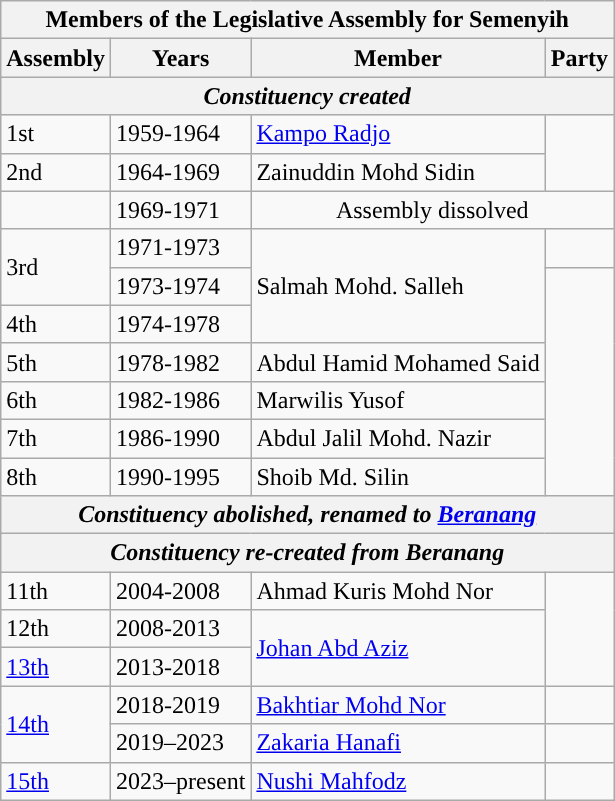<table class=wikitable>
<tr>
<th colspan=4>Members of the Legislative Assembly for Semenyih</th>
</tr>
<tr>
<th>Assembly</th>
<th>Years</th>
<th>Member</th>
<th>Party</th>
</tr>
<tr>
<th colspan=4 align=center><em>Constituency created</em></th>
</tr>
<tr>
<td>1st</td>
<td>1959-1964</td>
<td><a href='#'>Kampo Radjo</a></td>
<td rowspan=2></td>
</tr>
<tr>
<td>2nd</td>
<td>1964-1969</td>
<td>Zainuddin Mohd Sidin</td>
</tr>
<tr>
<td></td>
<td>1969-1971</td>
<td colspan=2 align=center>Assembly dissolved</td>
</tr>
<tr>
<td rowspan=2>3rd</td>
<td>1971-1973</td>
<td rowspan=3>Salmah Mohd. Salleh</td>
<td></td>
</tr>
<tr>
<td>1973-1974</td>
<td rowspan=6></td>
</tr>
<tr>
<td>4th</td>
<td>1974-1978</td>
</tr>
<tr>
<td>5th</td>
<td>1978-1982</td>
<td>Abdul Hamid Mohamed Said</td>
</tr>
<tr>
<td>6th</td>
<td>1982-1986</td>
<td>Marwilis Yusof</td>
</tr>
<tr>
<td>7th</td>
<td>1986-1990</td>
<td>Abdul Jalil Mohd. Nazir</td>
</tr>
<tr>
<td>8th</td>
<td>1990-1995</td>
<td>Shoib Md. Silin</td>
</tr>
<tr>
<th colspan=4 align=center><em>Constituency abolished, renamed to <a href='#'>Beranang</a></em></th>
</tr>
<tr>
<th colspan=4 align=center><em>Constituency re-created from Beranang</em></th>
</tr>
<tr>
<td>11th</td>
<td>2004-2008</td>
<td>Ahmad Kuris Mohd Nor</td>
<td rowspan=3></td>
</tr>
<tr>
<td>12th</td>
<td>2008-2013</td>
<td rowspan=2><a href='#'>Johan Abd Aziz</a></td>
</tr>
<tr>
<td><a href='#'>13th</a></td>
<td>2013-2018</td>
</tr>
<tr>
<td rowspan="2"><a href='#'>14th</a></td>
<td>2018-2019</td>
<td><a href='#'>Bakhtiar Mohd Nor</a></td>
<td></td>
</tr>
<tr>
<td>2019–2023</td>
<td><a href='#'>Zakaria Hanafi</a></td>
<td></td>
</tr>
<tr>
<td><a href='#'>15th</a></td>
<td>2023–present</td>
<td><a href='#'>Nushi Mahfodz</a></td>
<td></td>
</tr>
</table>
